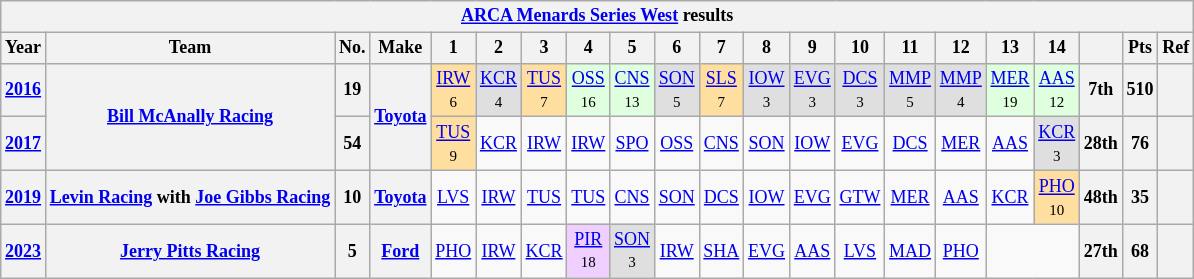<table class="wikitable" style="text-align:center; font-size:75%">
<tr>
<th colspan=23><a href='#'>ARCA Menards Series West</a> results</th>
</tr>
<tr>
<th>Year</th>
<th>Team</th>
<th>No.</th>
<th>Make</th>
<th>1</th>
<th>2</th>
<th>3</th>
<th>4</th>
<th>5</th>
<th>6</th>
<th>7</th>
<th>8</th>
<th>9</th>
<th>10</th>
<th>11</th>
<th>12</th>
<th>13</th>
<th>14</th>
<th></th>
<th>Pts</th>
<th>Ref</th>
</tr>
<tr>
<th><a href='#'>2016</a></th>
<th rowspan=2><a href='#'>Bill McAnally Racing</a></th>
<th>19</th>
<th rowspan=2><a href='#'>Toyota</a></th>
<td style="background:#FFDF9F;"><a href='#'>IRW</a><br><small>6</small></td>
<td style="background:#DFDFDF;"><a href='#'>KCR</a><br><small>4</small></td>
<td style="background:#FFDF9F;"><a href='#'>TUS</a><br><small>7</small></td>
<td style="background:#DFFFDF;"><a href='#'>OSS</a><br><small>16</small></td>
<td style="background:#DFFFDF;"><a href='#'>CNS</a><br><small>13</small></td>
<td style="background:#DFDFDF;"><a href='#'>SON</a><br><small>5</small></td>
<td style="background:#FFDF9F;"><a href='#'>SLS</a><br><small>7</small></td>
<td style="background:#DFDFDF;"><a href='#'>IOW</a><br><small>3</small></td>
<td style="background:#DFDFDF;"><a href='#'>EVG</a><br><small>3</small></td>
<td style="background:#DFDFDF;"><a href='#'>DCS</a><br><small>3</small></td>
<td style="background:#DFDFDF;"><a href='#'>MMP</a><br><small>5</small></td>
<td style="background:#DFDFDF;"><a href='#'>MMP</a><br><small>4</small></td>
<td style="background:#DFFFDF;"><a href='#'>MER</a><br><small>19</small></td>
<td style="background:#DFFFDF;"><a href='#'>AAS</a><br><small>12</small></td>
<th>7th</th>
<th>510</th>
<th></th>
</tr>
<tr>
<th><a href='#'>2017</a></th>
<th>54</th>
<td style="background:#FFDF9F;"><a href='#'>TUS</a><br><small>9</small></td>
<td><a href='#'>KCR</a></td>
<td><a href='#'>IRW</a></td>
<td><a href='#'>IRW</a></td>
<td><a href='#'>SPO</a></td>
<td><a href='#'>OSS</a></td>
<td><a href='#'>CNS</a></td>
<td><a href='#'>SON</a></td>
<td><a href='#'>IOW</a></td>
<td><a href='#'>EVG</a></td>
<td><a href='#'>DCS</a></td>
<td><a href='#'>MER</a></td>
<td><a href='#'>AAS</a></td>
<td style="background:#DFDFDF;"><a href='#'>KCR</a><br><small>3</small></td>
<th>28th</th>
<th>76</th>
<th></th>
</tr>
<tr>
<th><a href='#'>2019</a></th>
<th><a href='#'>Levin Racing</a> with <a href='#'>Joe Gibbs Racing</a></th>
<th>10</th>
<th><a href='#'>Toyota</a></th>
<td><a href='#'>LVS</a></td>
<td><a href='#'>IRW</a></td>
<td><a href='#'>TUS</a></td>
<td><a href='#'>TUS</a></td>
<td><a href='#'>CNS</a></td>
<td><a href='#'>SON</a></td>
<td><a href='#'>DCS</a></td>
<td><a href='#'>IOW</a></td>
<td><a href='#'>EVG</a></td>
<td><a href='#'>GTW</a></td>
<td><a href='#'>MER</a></td>
<td><a href='#'>AAS</a></td>
<td><a href='#'>KCR</a></td>
<td style="background:#FFDF9F;"><a href='#'>PHO</a><br><small>10</small></td>
<th>48th</th>
<th>35</th>
<th></th>
</tr>
<tr>
<th><a href='#'>2023</a></th>
<th><a href='#'>Jerry Pitts Racing</a></th>
<th>5</th>
<th><a href='#'>Ford</a></th>
<td><a href='#'>PHO</a></td>
<td><a href='#'>IRW</a></td>
<td><a href='#'>KCR</a></td>
<td style="background:#EFCFFF;"><a href='#'>PIR</a><br><small>18</small></td>
<td style="background:#DFDFDF;"><a href='#'>SON</a><br><small>3</small></td>
<td><a href='#'>IRW</a></td>
<td><a href='#'>SHA</a></td>
<td><a href='#'>EVG</a></td>
<td><a href='#'>AAS</a></td>
<td><a href='#'>LVS</a></td>
<td><a href='#'>MAD</a></td>
<td><a href='#'>PHO</a></td>
<td colspan=2></td>
<th>27th</th>
<th>68</th>
<th></th>
</tr>
</table>
